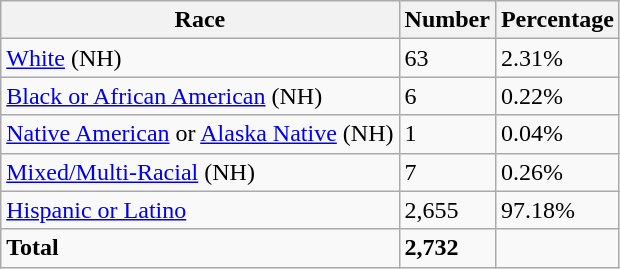<table class="wikitable">
<tr>
<th>Race</th>
<th>Number</th>
<th>Percentage</th>
</tr>
<tr>
<td><a href='#'>White</a> (NH)</td>
<td>63</td>
<td>2.31%</td>
</tr>
<tr>
<td><a href='#'>Black or African American</a> (NH)</td>
<td>6</td>
<td>0.22%</td>
</tr>
<tr>
<td><a href='#'>Native American</a> or <a href='#'>Alaska Native</a> (NH)</td>
<td>1</td>
<td>0.04%</td>
</tr>
<tr>
<td><a href='#'>Mixed/Multi-Racial</a> (NH)</td>
<td>7</td>
<td>0.26%</td>
</tr>
<tr>
<td><a href='#'>Hispanic or Latino</a></td>
<td>2,655</td>
<td>97.18%</td>
</tr>
<tr>
<td><strong>Total</strong></td>
<td><strong>2,732</strong></td>
<td></td>
</tr>
</table>
